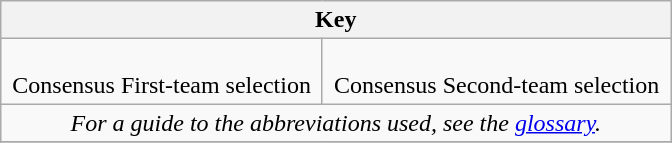<table class="wikitable">
<tr>
<th colspan=2>Key</th>
</tr>
<tr>
<td><br>  Consensus First-team selection <br></td>
<td><br>  Consensus Second-team selection <br></td>
</tr>
<tr>
<td colspan=2 align=center><em>For a guide to the abbreviations used, see the <a href='#'>glossary</a>.</em></td>
</tr>
<tr>
</tr>
</table>
